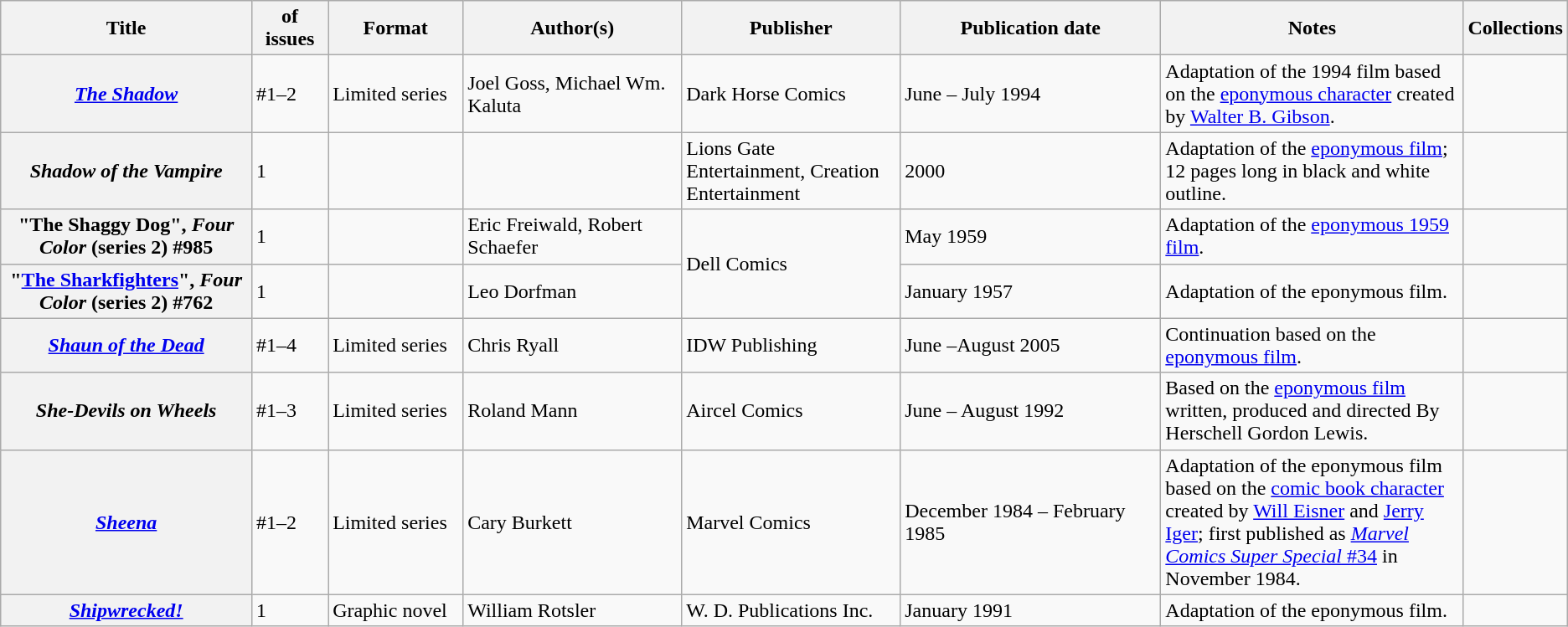<table class="wikitable">
<tr>
<th>Title</th>
<th style="width:40pt"> of issues</th>
<th style="width:75pt">Format</th>
<th style="width:125pt">Author(s)</th>
<th style="width:125pt">Publisher</th>
<th style="width:150pt">Publication date</th>
<th style="width:175pt">Notes</th>
<th>Collections</th>
</tr>
<tr>
<th><em><a href='#'>The Shadow</a></em></th>
<td>#1–2</td>
<td>Limited series</td>
<td>Joel Goss, Michael Wm. Kaluta</td>
<td>Dark Horse Comics</td>
<td>June – July 1994</td>
<td>Adaptation of the 1994 film based on the <a href='#'>eponymous character</a> created by <a href='#'>Walter B. Gibson</a>.</td>
<td></td>
</tr>
<tr>
<th><em>Shadow of the Vampire</em></th>
<td>1</td>
<td></td>
<td></td>
<td>Lions Gate Entertainment, Creation Entertainment</td>
<td>2000</td>
<td>Adaptation of the <a href='#'>eponymous film</a>; 12 pages long in black and white outline.</td>
<td></td>
</tr>
<tr>
<th>"The Shaggy Dog", <em>Four Color</em> (series 2) #985</th>
<td>1</td>
<td></td>
<td>Eric Freiwald, Robert Schaefer</td>
<td rowspan="2">Dell Comics</td>
<td>May 1959</td>
<td>Adaptation of the <a href='#'>eponymous 1959 film</a>.</td>
<td></td>
</tr>
<tr>
<th>"<a href='#'>The Sharkfighters</a>", <em>Four Color</em> (series 2) #762</th>
<td>1</td>
<td></td>
<td>Leo Dorfman</td>
<td>January 1957</td>
<td>Adaptation of the eponymous film.</td>
<td></td>
</tr>
<tr>
<th><em><a href='#'>Shaun of the Dead</a></em></th>
<td>#1–4</td>
<td>Limited series</td>
<td>Chris Ryall</td>
<td>IDW Publishing</td>
<td>June –August 2005</td>
<td>Continuation based on the <a href='#'>eponymous film</a>.</td>
<td></td>
</tr>
<tr>
<th><em>She-Devils on Wheels</em></th>
<td>#1–3</td>
<td>Limited series</td>
<td>Roland Mann</td>
<td>Aircel Comics</td>
<td>June – August 1992</td>
<td>Based on the <a href='#'>eponymous film</a> written, produced and directed By Herschell Gordon Lewis.</td>
<td></td>
</tr>
<tr>
<th><em><a href='#'>Sheena</a></em></th>
<td>#1–2</td>
<td>Limited series</td>
<td>Cary Burkett</td>
<td>Marvel Comics</td>
<td>December 1984 – February 1985</td>
<td>Adaptation of the eponymous film based on the <a href='#'>comic book character</a> created by <a href='#'>Will Eisner</a> and <a href='#'>Jerry Iger</a>; first published as <a href='#'><em>Marvel Comics Super Special</em> #34</a> in November 1984.</td>
<td></td>
</tr>
<tr>
<th><em><a href='#'>Shipwrecked!</a></em></th>
<td>1</td>
<td>Graphic novel</td>
<td>William Rotsler</td>
<td>W. D. Publications Inc.</td>
<td>January 1991</td>
<td>Adaptation of the eponymous film.</td>
<td></td>
</tr>
</table>
